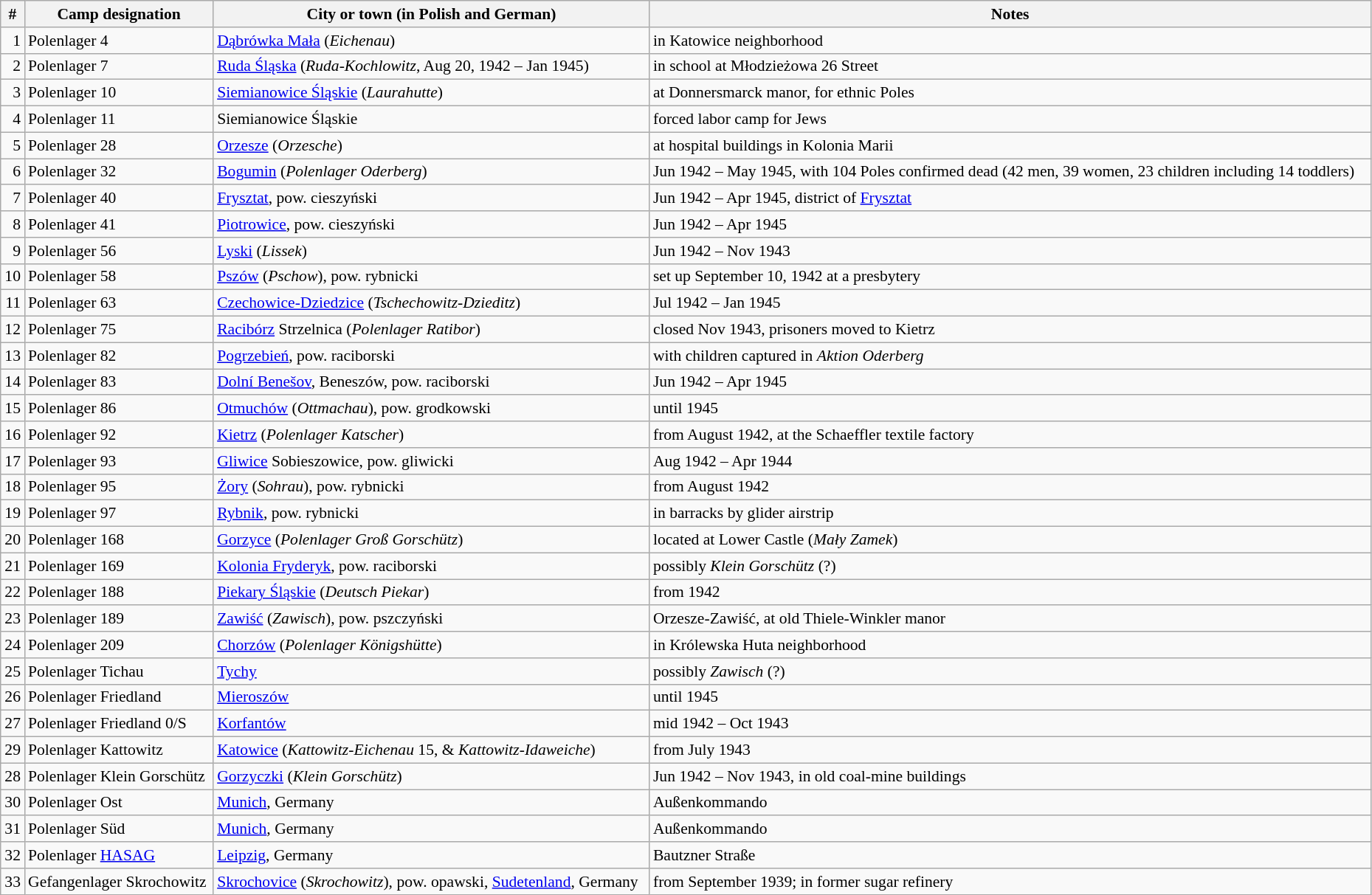<table class="wikitable sortable" style="width:98%; font-size:90%; border:gray solid 1px; text-align:middle;">
<tr>
<th>#</th>
<th>Camp designation</th>
<th>City or town (in Polish and German)</th>
<th>Notes</th>
</tr>
<tr>
<td align=right>1</td>
<td>Polenlager 4</td>
<td><a href='#'>Dąbrówka Mała</a> (<em>Eichenau</em>)</td>
<td>in Katowice neighborhood</td>
</tr>
<tr>
<td align=right>2</td>
<td>Polenlager 7</td>
<td><a href='#'>Ruda Śląska</a> (<em>Ruda-Kochlowitz</em>, Aug 20, 1942 – Jan 1945)</td>
<td>in school at Młodzieżowa 26 Street </td>
</tr>
<tr>
<td align=right>3</td>
<td>Polenlager 10</td>
<td><a href='#'>Siemianowice Śląskie</a> (<em>Laurahutte</em>)</td>
<td>at Donnersmarck manor, for ethnic Poles</td>
</tr>
<tr>
<td align=right>4</td>
<td>Polenlager 11</td>
<td>Siemianowice Śląskie</td>
<td>forced labor camp for Jews </td>
</tr>
<tr>
<td align=right>5</td>
<td>Polenlager 28</td>
<td><a href='#'>Orzesze</a> (<em>Orzesche</em>)</td>
<td>at hospital buildings in Kolonia Marii </td>
</tr>
<tr>
<td align=right>6</td>
<td>Polenlager 32</td>
<td><a href='#'>Bogumin</a> (<em>Polenlager Oderberg</em>)</td>
<td>Jun 1942 – May 1945, with 104 Poles confirmed dead (42 men, 39 women, 23 children including 14 toddlers)</td>
</tr>
<tr>
<td align=right>7</td>
<td>Polenlager 40</td>
<td><a href='#'>Frysztat</a>, pow. cieszyński</td>
<td>Jun 1942 – Apr 1945, district of <a href='#'>Frysztat</a></td>
</tr>
<tr>
<td align=right>8</td>
<td>Polenlager 41</td>
<td><a href='#'>Piotrowice</a>, pow. cieszyński</td>
<td>Jun 1942 – Apr 1945</td>
</tr>
<tr>
<td align=right>9</td>
<td>Polenlager 56</td>
<td><a href='#'>Lyski</a> (<em>Lissek</em>) </td>
<td>Jun 1942 – Nov 1943</td>
</tr>
<tr>
<td align=right>10</td>
<td>Polenlager 58</td>
<td><a href='#'>Pszów</a> (<em>Pschow</em>), pow. rybnicki</td>
<td>set up September 10, 1942 at a presbytery</td>
</tr>
<tr>
<td align=right>11</td>
<td>Polenlager 63</td>
<td><a href='#'>Czechowice-Dziedzice</a> (<em>Tschechowitz-Dzieditz</em>) </td>
<td>Jul 1942 – Jan 1945</td>
</tr>
<tr>
<td align=right>12</td>
<td>Polenlager 75</td>
<td><a href='#'>Racibórz</a> Strzelnica (<em>Polenlager Ratibor</em>) </td>
<td>closed Nov 1943, prisoners moved to Kietrz </td>
</tr>
<tr>
<td align=right>13</td>
<td>Polenlager 82</td>
<td><a href='#'>Pogrzebień</a>, pow. raciborski</td>
<td>with children captured in <em>Aktion Oderberg</em> </td>
</tr>
<tr>
<td align=right>14</td>
<td>Polenlager 83</td>
<td><a href='#'>Dolní Benešov</a>, Beneszów, pow. raciborski</td>
<td>Jun 1942 – Apr 1945</td>
</tr>
<tr>
<td align=right>15</td>
<td>Polenlager 86</td>
<td><a href='#'>Otmuchów</a> (<em>Ottmachau</em>), pow. grodkowski</td>
<td>until 1945</td>
</tr>
<tr>
<td align=right>16</td>
<td>Polenlager 92</td>
<td><a href='#'>Kietrz</a> (<em>Polenlager Katscher</em>)</td>
<td>from August 1942, at the Schaeffler textile factory </td>
</tr>
<tr>
<td align=right>17</td>
<td>Polenlager 93</td>
<td><a href='#'>Gliwice</a> Sobieszowice, pow. gliwicki</td>
<td>Aug 1942 – Apr 1944</td>
</tr>
<tr>
<td align=right>18</td>
<td>Polenlager 95</td>
<td><a href='#'>Żory</a> (<em>Sohrau</em>), pow. rybnicki </td>
<td>from August 1942</td>
</tr>
<tr>
<td align=right>19</td>
<td>Polenlager 97</td>
<td><a href='#'>Rybnik</a>, pow. rybnicki </td>
<td>in barracks by glider airstrip </td>
</tr>
<tr>
<td align=right>20</td>
<td>Polenlager 168</td>
<td><a href='#'>Gorzyce</a> (<em>Polenlager Groß Gorschütz</em>) </td>
<td>located at Lower Castle (<em>Mały Zamek</em>)</td>
</tr>
<tr>
<td align=right>21</td>
<td>Polenlager 169</td>
<td><a href='#'>Kolonia Fryderyk</a>, pow. raciborski</td>
<td>possibly <em>Klein Gorschütz</em> (?)</td>
</tr>
<tr>
<td align=right>22</td>
<td>Polenlager 188</td>
<td><a href='#'>Piekary Śląskie</a> (<em>Deutsch Piekar</em>) </td>
<td>from 1942</td>
</tr>
<tr>
<td align=right>23</td>
<td>Polenlager 189</td>
<td><a href='#'>Zawiść</a> (<em>Zawisch</em>), pow. pszczyński</td>
<td>Orzesze-Zawiść, at old Thiele-Winkler manor </td>
</tr>
<tr>
<td align=right>24</td>
<td>Polenlager 209</td>
<td><a href='#'>Chorzów</a> (<em>Polenlager Königshütte</em>) </td>
<td>in Królewska Huta neighborhood </td>
</tr>
<tr>
<td align=right>25</td>
<td>Polenlager Tichau</td>
<td><a href='#'>Tychy</a></td>
<td>possibly <em>Zawisch</em> (?)</td>
</tr>
<tr>
<td align=right>26</td>
<td>Polenlager Friedland</td>
<td><a href='#'>Mieroszów</a></td>
<td>until 1945</td>
</tr>
<tr>
<td align=right>27</td>
<td>Polenlager Friedland 0/S</td>
<td><a href='#'>Korfantów</a></td>
<td>mid 1942 – Oct 1943</td>
</tr>
<tr>
<td align=right>29</td>
<td>Polenlager Kattowitz</td>
<td><a href='#'>Katowice</a> (<em>Kattowitz-Eichenau</em> 15, & <em>Kattowitz-Idaweiche</em>) </td>
<td>from July 1943</td>
</tr>
<tr>
<td align=right>28</td>
<td>Polenlager Klein Gorschütz</td>
<td><a href='#'>Gorzyczki</a> (<em>Klein Gorschütz</em>) </td>
<td>Jun 1942 – Nov 1943, in old coal-mine buildings </td>
</tr>
<tr>
<td align=right>30</td>
<td>Polenlager Ost</td>
<td><a href='#'>Munich</a>, Germany </td>
<td>Außenkommando</td>
</tr>
<tr>
<td align=right>31</td>
<td>Polenlager Süd</td>
<td><a href='#'>Munich</a>, Germany </td>
<td>Außenkommando</td>
</tr>
<tr>
<td align=right>32</td>
<td>Polenlager <a href='#'>HASAG</a></td>
<td><a href='#'>Leipzig</a>, Germany</td>
<td>Bautzner Straße</td>
</tr>
<tr>
<td align=right>33</td>
<td>Gefangenlager Skrochowitz</td>
<td><a href='#'>Skrochovice</a> (<em>Skrochowitz</em>), pow. opawski, <a href='#'>Sudetenland</a>, Germany</td>
<td>from September 1939; in former sugar refinery </td>
</tr>
</table>
